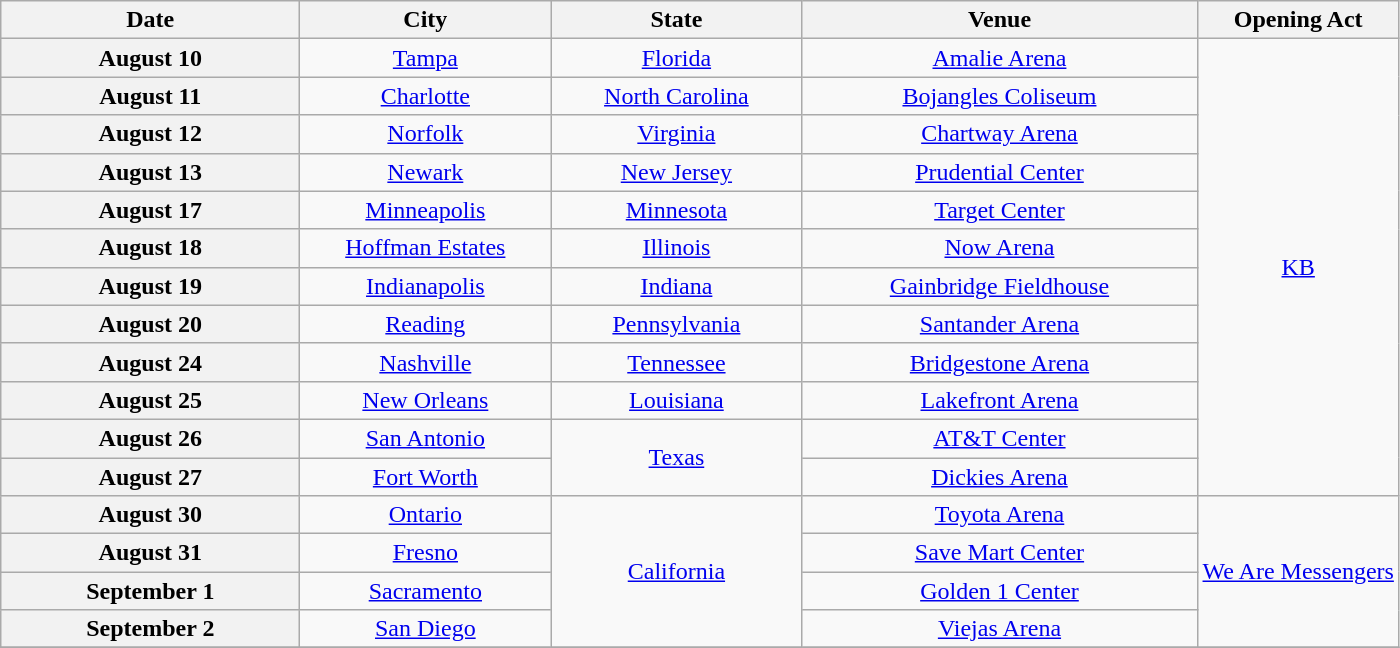<table class="wikitable plainrowheaders" style="text-align:center;">
<tr>
<th scope="col" style="width:12em;">Date</th>
<th scope="col" style="width:10em;">City</th>
<th scope="col" style="width:10em;">State</th>
<th scope="col" style="width:16em;">Venue</th>
<th>Opening Act</th>
</tr>
<tr>
<th scope="row" style="text-align:center;">August 10</th>
<td><a href='#'>Tampa</a></td>
<td><a href='#'>Florida</a></td>
<td><a href='#'>Amalie Arena</a></td>
<td rowspan="12"><a href='#'>KB</a></td>
</tr>
<tr>
<th scope="row" style="text-align:center;">August 11</th>
<td><a href='#'>Charlotte</a></td>
<td><a href='#'>North Carolina</a></td>
<td><a href='#'>Bojangles Coliseum</a></td>
</tr>
<tr>
<th scope="row" style="text-align:center;">August 12</th>
<td><a href='#'>Norfolk</a></td>
<td><a href='#'>Virginia</a></td>
<td><a href='#'>Chartway Arena</a></td>
</tr>
<tr>
<th scope="row" style="text-align:center;">August 13</th>
<td><a href='#'>Newark</a></td>
<td><a href='#'>New Jersey</a></td>
<td><a href='#'>Prudential Center</a></td>
</tr>
<tr>
<th scope="row" style="text-align:center;">August 17</th>
<td><a href='#'>Minneapolis</a></td>
<td><a href='#'>Minnesota</a></td>
<td><a href='#'>Target Center</a></td>
</tr>
<tr>
<th scope="row" style="text-align:center;">August 18</th>
<td><a href='#'>Hoffman Estates</a></td>
<td><a href='#'>Illinois</a></td>
<td><a href='#'>Now Arena</a></td>
</tr>
<tr>
<th scope="row" style="text-align:center;">August 19</th>
<td><a href='#'>Indianapolis</a></td>
<td><a href='#'>Indiana</a></td>
<td><a href='#'>Gainbridge Fieldhouse</a></td>
</tr>
<tr>
<th scope="row" style="text-align:center;">August 20</th>
<td><a href='#'>Reading</a></td>
<td><a href='#'>Pennsylvania</a></td>
<td><a href='#'>Santander Arena</a></td>
</tr>
<tr>
<th scope="row" style="text-align:center;">August 24</th>
<td><a href='#'>Nashville</a></td>
<td><a href='#'>Tennessee</a></td>
<td><a href='#'>Bridgestone Arena</a></td>
</tr>
<tr>
<th scope="row" style="text-align:center;">August 25</th>
<td><a href='#'>New Orleans</a></td>
<td><a href='#'>Louisiana</a></td>
<td><a href='#'>Lakefront Arena</a></td>
</tr>
<tr>
<th scope="row" style="text-align:center;">August 26</th>
<td><a href='#'>San Antonio</a></td>
<td rowspan="2"><a href='#'>Texas</a></td>
<td><a href='#'>AT&T Center</a></td>
</tr>
<tr>
<th scope="row" style="text-align:center;">August 27</th>
<td><a href='#'>Fort Worth</a></td>
<td><a href='#'>Dickies Arena</a></td>
</tr>
<tr>
<th scope="row" style="text-align:center;">August 30</th>
<td><a href='#'>Ontario</a></td>
<td rowspan="4"><a href='#'>California</a></td>
<td><a href='#'>Toyota Arena</a></td>
<td rowspan="4"><a href='#'>We Are Messengers</a></td>
</tr>
<tr>
<th scope="row" style="text-align:center;">August 31</th>
<td><a href='#'>Fresno</a></td>
<td><a href='#'>Save Mart Center</a></td>
</tr>
<tr>
<th scope="row" style="text-align:center;">September 1</th>
<td><a href='#'>Sacramento</a></td>
<td><a href='#'>Golden 1 Center</a></td>
</tr>
<tr>
<th scope="row" style="text-align:center;">September 2</th>
<td><a href='#'>San Diego</a></td>
<td><a href='#'>Viejas Arena</a></td>
</tr>
<tr>
</tr>
</table>
